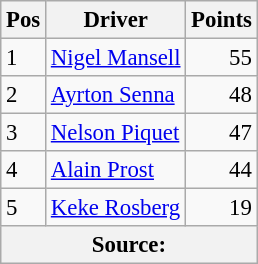<table class="wikitable" style="font-size: 95%;">
<tr>
<th>Pos</th>
<th>Driver</th>
<th>Points</th>
</tr>
<tr>
<td>1</td>
<td> <a href='#'>Nigel Mansell</a></td>
<td style="text-align: right">55</td>
</tr>
<tr>
<td>2</td>
<td> <a href='#'>Ayrton Senna</a></td>
<td style="text-align: right">48</td>
</tr>
<tr>
<td>3</td>
<td> <a href='#'>Nelson Piquet</a></td>
<td style="text-align: right">47</td>
</tr>
<tr>
<td>4</td>
<td> <a href='#'>Alain Prost</a></td>
<td style="text-align: right">44</td>
</tr>
<tr>
<td>5</td>
<td> <a href='#'>Keke Rosberg</a></td>
<td style="text-align: right">19</td>
</tr>
<tr>
<th colspan=4>Source:</th>
</tr>
</table>
